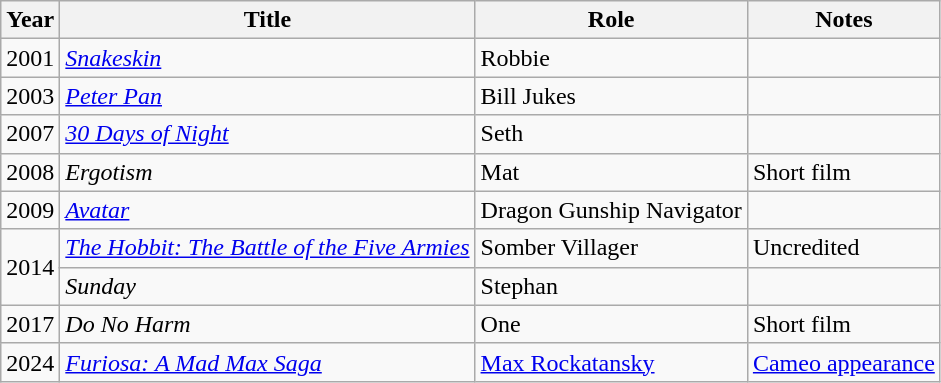<table class="wikitable">
<tr>
<th>Year</th>
<th>Title</th>
<th>Role</th>
<th class="unsortable">Notes</th>
</tr>
<tr>
<td>2001</td>
<td><em><a href='#'>Snakeskin</a></em></td>
<td>Robbie</td>
<td></td>
</tr>
<tr>
<td>2003</td>
<td><em><a href='#'>Peter Pan</a></em></td>
<td>Bill Jukes</td>
<td></td>
</tr>
<tr>
<td>2007</td>
<td><em><a href='#'>30 Days of Night</a></em></td>
<td>Seth</td>
<td></td>
</tr>
<tr>
<td>2008</td>
<td><em>Ergotism</em></td>
<td>Mat</td>
<td>Short film</td>
</tr>
<tr>
<td>2009</td>
<td><em><a href='#'>Avatar</a></em></td>
<td>Dragon Gunship Navigator</td>
<td></td>
</tr>
<tr>
<td rowspan="2">2014</td>
<td><em><a href='#'>The Hobbit: The Battle of the Five Armies</a></em></td>
<td>Somber Villager</td>
<td>Uncredited</td>
</tr>
<tr>
<td><em>Sunday</em></td>
<td>Stephan</td>
<td></td>
</tr>
<tr>
<td>2017</td>
<td><em>Do No Harm</em></td>
<td>One</td>
<td>Short film</td>
</tr>
<tr>
<td>2024</td>
<td><em><a href='#'>Furiosa: A Mad Max Saga</a></em></td>
<td><a href='#'>Max Rockatansky</a></td>
<td><a href='#'>Cameo appearance</a></td>
</tr>
</table>
